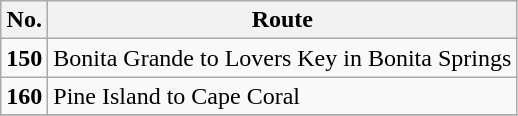<table class="wikitable">
<tr>
<th>No.</th>
<th>Route</th>
</tr>
<tr>
<td><strong>150</strong></td>
<td>Bonita Grande to Lovers Key in Bonita Springs</td>
</tr>
<tr>
<td><strong>160</strong></td>
<td>Pine Island to Cape Coral</td>
</tr>
<tr>
</tr>
</table>
